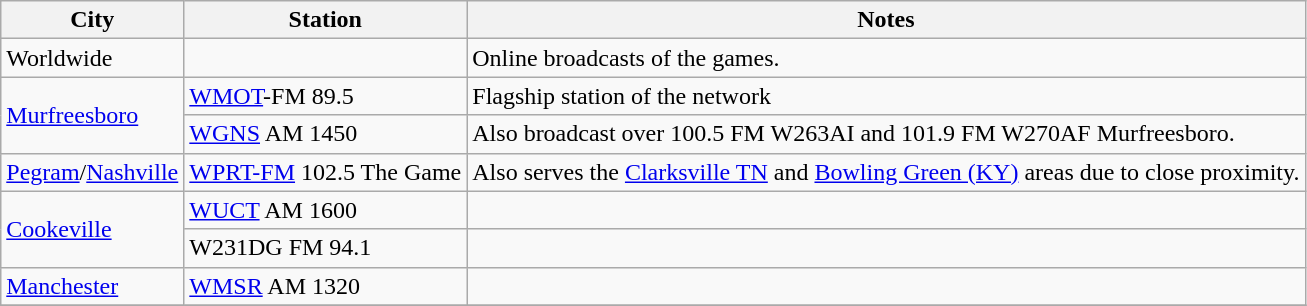<table class="wikitable" border="1">
<tr>
<th>City</th>
<th>Station </th>
<th>Notes</th>
</tr>
<tr>
<td>Worldwide</td>
<td></td>
<td>Online broadcasts of the games.</td>
</tr>
<tr>
<td rowspan=2><a href='#'>Murfreesboro</a></td>
<td><a href='#'>WMOT</a>-FM 89.5</td>
<td>Flagship station of the network</td>
</tr>
<tr>
<td><a href='#'>WGNS</a> AM 1450</td>
<td>Also broadcast over 100.5 FM W263AI and 101.9 FM W270AF Murfreesboro.</td>
</tr>
<tr>
<td><a href='#'>Pegram</a>/<a href='#'>Nashville</a></td>
<td><a href='#'>WPRT-FM</a> 102.5 The Game</td>
<td>Also serves the <a href='#'>Clarksville TN</a> and <a href='#'>Bowling Green (KY)</a> areas due to close proximity.</td>
</tr>
<tr>
<td rowspan=2><a href='#'>Cookeville</a></td>
<td><a href='#'>WUCT</a> AM 1600</td>
<td></td>
</tr>
<tr>
<td>W231DG FM 94.1</td>
<td></td>
</tr>
<tr>
<td><a href='#'>Manchester</a></td>
<td><a href='#'>WMSR</a> AM 1320</td>
<td></td>
</tr>
<tr>
</tr>
</table>
